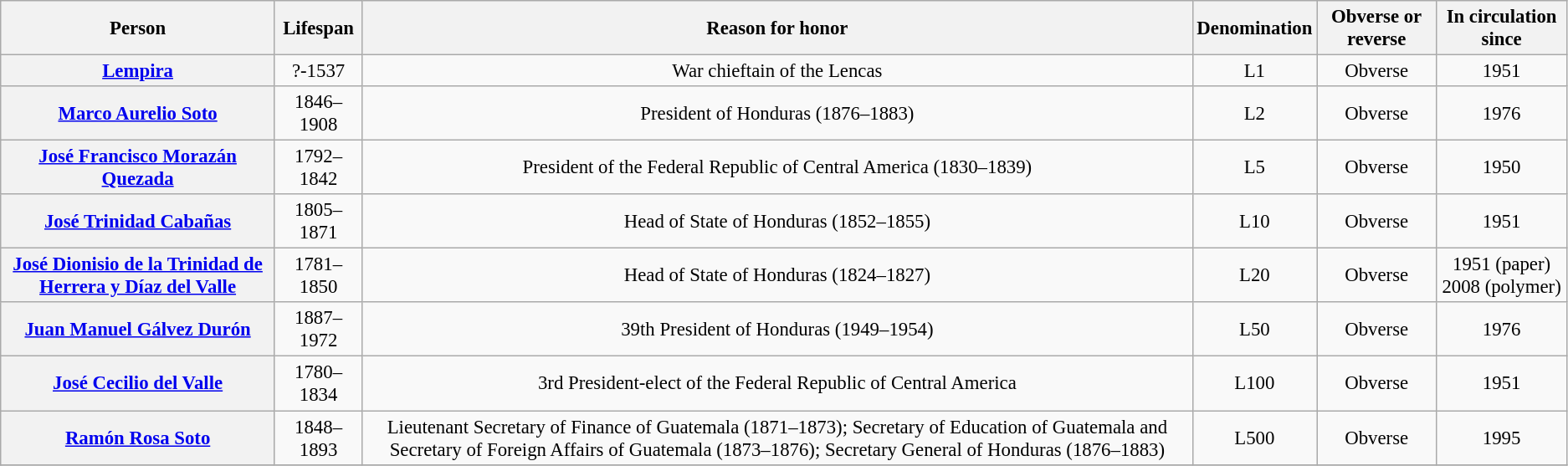<table class="wikitable" style="font-size: 95%; text-align:center;">
<tr>
<th>Person</th>
<th>Lifespan</th>
<th>Reason for honor</th>
<th>Denomination</th>
<th>Obverse or reverse</th>
<th>In circulation since</th>
</tr>
<tr>
<th><a href='#'>Lempira</a></th>
<td>?-1537</td>
<td>War chieftain of the Lencas</td>
<td>L1</td>
<td>Obverse</td>
<td>1951</td>
</tr>
<tr>
<th><a href='#'>Marco Aurelio Soto</a></th>
<td>1846–1908</td>
<td>President of Honduras (1876–1883)</td>
<td>L2</td>
<td>Obverse</td>
<td>1976</td>
</tr>
<tr>
<th><a href='#'>José Francisco Morazán Quezada</a></th>
<td>1792–1842</td>
<td>President of the Federal Republic of Central America (1830–1839)</td>
<td>L5</td>
<td>Obverse</td>
<td>1950</td>
</tr>
<tr>
<th><a href='#'>José Trinidad Cabañas</a></th>
<td>1805–1871</td>
<td>Head of State of Honduras (1852–1855)</td>
<td>L10</td>
<td>Obverse</td>
<td>1951</td>
</tr>
<tr>
<th><a href='#'>José Dionisio de la Trinidad de Herrera y Díaz del Valle</a></th>
<td>1781–1850</td>
<td>Head of State of Honduras (1824–1827)</td>
<td>L20</td>
<td>Obverse</td>
<td>1951 (paper)<br>2008 (polymer)</td>
</tr>
<tr>
<th><a href='#'>Juan Manuel Gálvez Durón</a></th>
<td>1887–1972</td>
<td>39th President of Honduras (1949–1954)</td>
<td>L50</td>
<td>Obverse</td>
<td>1976</td>
</tr>
<tr>
<th><a href='#'>José Cecilio del Valle</a></th>
<td>1780–1834</td>
<td>3rd President-elect of the Federal Republic of Central America</td>
<td>L100</td>
<td>Obverse</td>
<td>1951</td>
</tr>
<tr>
<th><a href='#'>Ramón Rosa Soto</a></th>
<td>1848–1893</td>
<td>Lieutenant Secretary of Finance of Guatemala (1871–1873); Secretary of Education of Guatemala and Secretary of Foreign Affairs of Guatemala (1873–1876); Secretary General of Honduras (1876–1883)</td>
<td>L500</td>
<td>Obverse</td>
<td>1995</td>
</tr>
<tr>
</tr>
</table>
